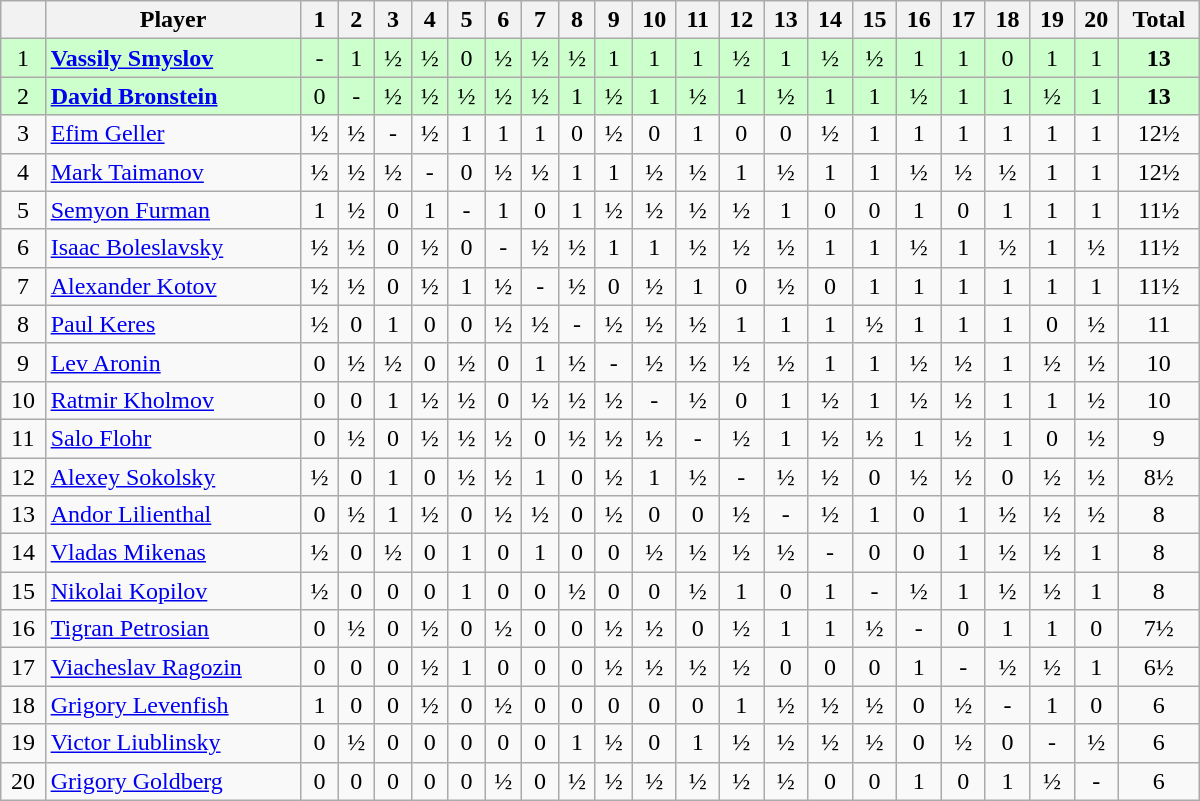<table class="wikitable" border="1" width="800px">
<tr>
<th></th>
<th>Player</th>
<th>1</th>
<th>2</th>
<th>3</th>
<th>4</th>
<th>5</th>
<th>6</th>
<th>7</th>
<th>8</th>
<th>9</th>
<th>10</th>
<th>11</th>
<th>12</th>
<th>13</th>
<th>14</th>
<th>15</th>
<th>16</th>
<th>17</th>
<th>18</th>
<th>19</th>
<th>20</th>
<th>Total</th>
</tr>
<tr align=center style="background:#ccffcc;">
<td>1</td>
<td align=left> <strong><a href='#'>Vassily Smyslov</a></strong></td>
<td>-</td>
<td>1</td>
<td>½</td>
<td>½</td>
<td>0</td>
<td>½</td>
<td>½</td>
<td>½</td>
<td>1</td>
<td>1</td>
<td>1</td>
<td>½</td>
<td>1</td>
<td>½</td>
<td>½</td>
<td>1</td>
<td>1</td>
<td>0</td>
<td>1</td>
<td>1</td>
<td align=center><strong>13</strong></td>
</tr>
<tr align=center style="background:#ccffcc;">
<td>2</td>
<td align=left> <strong><a href='#'>David Bronstein</a></strong></td>
<td>0</td>
<td>-</td>
<td>½</td>
<td>½</td>
<td>½</td>
<td>½</td>
<td>½</td>
<td>1</td>
<td>½</td>
<td>1</td>
<td>½</td>
<td>1</td>
<td>½</td>
<td>1</td>
<td>1</td>
<td>½</td>
<td>1</td>
<td>1</td>
<td>½</td>
<td>1</td>
<td align=center><strong>13</strong></td>
</tr>
<tr align=center>
<td>3</td>
<td align=left> <a href='#'>Efim Geller</a></td>
<td>½</td>
<td>½</td>
<td>-</td>
<td>½</td>
<td>1</td>
<td>1</td>
<td>1</td>
<td>0</td>
<td>½</td>
<td>0</td>
<td>1</td>
<td>0</td>
<td>0</td>
<td>½</td>
<td>1</td>
<td>1</td>
<td>1</td>
<td>1</td>
<td>1</td>
<td>1</td>
<td align=center>12½</td>
</tr>
<tr align=center>
<td>4</td>
<td align=left> <a href='#'>Mark Taimanov</a></td>
<td>½</td>
<td>½</td>
<td>½</td>
<td>-</td>
<td>0</td>
<td>½</td>
<td>½</td>
<td>1</td>
<td>1</td>
<td>½</td>
<td>½</td>
<td>1</td>
<td>½</td>
<td>1</td>
<td>1</td>
<td>½</td>
<td>½</td>
<td>½</td>
<td>1</td>
<td>1</td>
<td align=center>12½</td>
</tr>
<tr align=center>
<td>5</td>
<td align=left> <a href='#'>Semyon Furman</a></td>
<td>1</td>
<td>½</td>
<td>0</td>
<td>1</td>
<td>-</td>
<td>1</td>
<td>0</td>
<td>1</td>
<td>½</td>
<td>½</td>
<td>½</td>
<td>½</td>
<td>1</td>
<td>0</td>
<td>0</td>
<td>1</td>
<td>0</td>
<td>1</td>
<td>1</td>
<td>1</td>
<td align=center>11½</td>
</tr>
<tr align=center>
<td>6</td>
<td align=left> <a href='#'>Isaac Boleslavsky</a></td>
<td>½</td>
<td>½</td>
<td>0</td>
<td>½</td>
<td>0</td>
<td>-</td>
<td>½</td>
<td>½</td>
<td>1</td>
<td>1</td>
<td>½</td>
<td>½</td>
<td>½</td>
<td>1</td>
<td>1</td>
<td>½</td>
<td>1</td>
<td>½</td>
<td>1</td>
<td>½</td>
<td align=center>11½</td>
</tr>
<tr align=center>
<td>7</td>
<td align=left> <a href='#'>Alexander Kotov</a></td>
<td>½</td>
<td>½</td>
<td>0</td>
<td>½</td>
<td>1</td>
<td>½</td>
<td>-</td>
<td>½</td>
<td>0</td>
<td>½</td>
<td>1</td>
<td>0</td>
<td>½</td>
<td>0</td>
<td>1</td>
<td>1</td>
<td>1</td>
<td>1</td>
<td>1</td>
<td>1</td>
<td align=center>11½</td>
</tr>
<tr align=center>
<td>8</td>
<td align=left> <a href='#'>Paul Keres</a></td>
<td>½</td>
<td>0</td>
<td>1</td>
<td>0</td>
<td>0</td>
<td>½</td>
<td>½</td>
<td>-</td>
<td>½</td>
<td>½</td>
<td>½</td>
<td>1</td>
<td>1</td>
<td>1</td>
<td>½</td>
<td>1</td>
<td>1</td>
<td>1</td>
<td>0</td>
<td>½</td>
<td align=center>11</td>
</tr>
<tr align=center>
<td>9</td>
<td align=left> <a href='#'>Lev Aronin</a></td>
<td>0</td>
<td>½</td>
<td>½</td>
<td>0</td>
<td>½</td>
<td>0</td>
<td>1</td>
<td>½</td>
<td>-</td>
<td>½</td>
<td>½</td>
<td>½</td>
<td>½</td>
<td>1</td>
<td>1</td>
<td>½</td>
<td>½</td>
<td>1</td>
<td>½</td>
<td>½</td>
<td align=center>10</td>
</tr>
<tr align=center>
<td>10</td>
<td align=left> <a href='#'>Ratmir Kholmov</a></td>
<td>0</td>
<td>0</td>
<td>1</td>
<td>½</td>
<td>½</td>
<td>0</td>
<td>½</td>
<td>½</td>
<td>½</td>
<td>-</td>
<td>½</td>
<td>0</td>
<td>1</td>
<td>½</td>
<td>1</td>
<td>½</td>
<td>½</td>
<td>1</td>
<td>1</td>
<td>½</td>
<td align=center>10</td>
</tr>
<tr align=center>
<td>11</td>
<td align=left> <a href='#'>Salo Flohr</a></td>
<td>0</td>
<td>½</td>
<td>0</td>
<td>½</td>
<td>½</td>
<td>½</td>
<td>0</td>
<td>½</td>
<td>½</td>
<td>½</td>
<td>-</td>
<td>½</td>
<td>1</td>
<td>½</td>
<td>½</td>
<td>1</td>
<td>½</td>
<td>1</td>
<td>0</td>
<td>½</td>
<td align=center>9</td>
</tr>
<tr align=center>
<td>12</td>
<td align=left> <a href='#'>Alexey Sokolsky</a></td>
<td>½</td>
<td>0</td>
<td>1</td>
<td>0</td>
<td>½</td>
<td>½</td>
<td>1</td>
<td>0</td>
<td>½</td>
<td>1</td>
<td>½</td>
<td>-</td>
<td>½</td>
<td>½</td>
<td>0</td>
<td>½</td>
<td>½</td>
<td>0</td>
<td>½</td>
<td>½</td>
<td align=center>8½</td>
</tr>
<tr align=center>
<td>13</td>
<td align=left> <a href='#'>Andor Lilienthal</a></td>
<td>0</td>
<td>½</td>
<td>1</td>
<td>½</td>
<td>0</td>
<td>½</td>
<td>½</td>
<td>0</td>
<td>½</td>
<td>0</td>
<td>0</td>
<td>½</td>
<td>-</td>
<td>½</td>
<td>1</td>
<td>0</td>
<td>1</td>
<td>½</td>
<td>½</td>
<td>½</td>
<td align=center>8</td>
</tr>
<tr align=center>
<td>14</td>
<td align=left> <a href='#'>Vladas Mikenas</a></td>
<td>½</td>
<td>0</td>
<td>½</td>
<td>0</td>
<td>1</td>
<td>0</td>
<td>1</td>
<td>0</td>
<td>0</td>
<td>½</td>
<td>½</td>
<td>½</td>
<td>½</td>
<td>-</td>
<td>0</td>
<td>0</td>
<td>1</td>
<td>½</td>
<td>½</td>
<td>1</td>
<td align=center>8</td>
</tr>
<tr align=center>
<td>15</td>
<td align=left> <a href='#'>Nikolai Kopilov</a></td>
<td>½</td>
<td>0</td>
<td>0</td>
<td>0</td>
<td>1</td>
<td>0</td>
<td>0</td>
<td>½</td>
<td>0</td>
<td>0</td>
<td>½</td>
<td>1</td>
<td>0</td>
<td>1</td>
<td>-</td>
<td>½</td>
<td>1</td>
<td>½</td>
<td>½</td>
<td>1</td>
<td align=center>8</td>
</tr>
<tr align=center>
<td>16</td>
<td align=left> <a href='#'>Tigran Petrosian</a></td>
<td>0</td>
<td>½</td>
<td>0</td>
<td>½</td>
<td>0</td>
<td>½</td>
<td>0</td>
<td>0</td>
<td>½</td>
<td>½</td>
<td>0</td>
<td>½</td>
<td>1</td>
<td>1</td>
<td>½</td>
<td>-</td>
<td>0</td>
<td>1</td>
<td>1</td>
<td>0</td>
<td align=center>7½</td>
</tr>
<tr align=center>
<td>17</td>
<td align=left> <a href='#'>Viacheslav Ragozin</a></td>
<td>0</td>
<td>0</td>
<td>0</td>
<td>½</td>
<td>1</td>
<td>0</td>
<td>0</td>
<td>0</td>
<td>½</td>
<td>½</td>
<td>½</td>
<td>½</td>
<td>0</td>
<td>0</td>
<td>0</td>
<td>1</td>
<td>-</td>
<td>½</td>
<td>½</td>
<td>1</td>
<td align=center>6½</td>
</tr>
<tr align=center>
<td>18</td>
<td align=left> <a href='#'>Grigory Levenfish</a></td>
<td>1</td>
<td>0</td>
<td>0</td>
<td>½</td>
<td>0</td>
<td>½</td>
<td>0</td>
<td>0</td>
<td>0</td>
<td>0</td>
<td>0</td>
<td>1</td>
<td>½</td>
<td>½</td>
<td>½</td>
<td>0</td>
<td>½</td>
<td>-</td>
<td>1</td>
<td>0</td>
<td align=center>6</td>
</tr>
<tr align=center>
<td>19</td>
<td align=left> <a href='#'>Victor Liublinsky</a></td>
<td>0</td>
<td>½</td>
<td>0</td>
<td>0</td>
<td>0</td>
<td>0</td>
<td>0</td>
<td>1</td>
<td>½</td>
<td>0</td>
<td>1</td>
<td>½</td>
<td>½</td>
<td>½</td>
<td>½</td>
<td>0</td>
<td>½</td>
<td>0</td>
<td>-</td>
<td>½</td>
<td align=center>6</td>
</tr>
<tr align=center>
<td>20</td>
<td align=left> <a href='#'>Grigory Goldberg</a></td>
<td>0</td>
<td>0</td>
<td>0</td>
<td>0</td>
<td>0</td>
<td>½</td>
<td>0</td>
<td>½</td>
<td>½</td>
<td>½</td>
<td>½</td>
<td>½</td>
<td>½</td>
<td>0</td>
<td>0</td>
<td>1</td>
<td>0</td>
<td>1</td>
<td>½</td>
<td>-</td>
<td align=center>6</td>
</tr>
</table>
